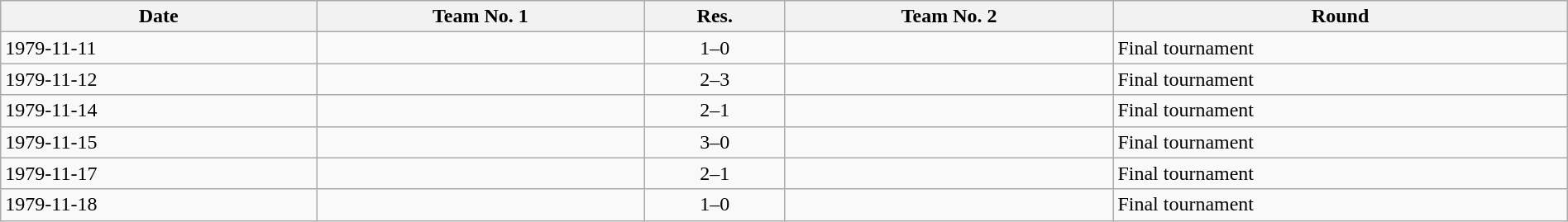<table class="wikitable" style="text-align: left;" width="100%">
<tr>
<th>Date</th>
<th>Team No. 1</th>
<th>Res.</th>
<th>Team No. 2</th>
<th>Round</th>
</tr>
<tr>
<td>1979-11-11</td>
<td></td>
<td style="text-align:center;">1–0</td>
<td></td>
<td>Final tournament</td>
</tr>
<tr>
<td>1979-11-12</td>
<td></td>
<td style="text-align:center;">2–3</td>
<td></td>
<td>Final tournament</td>
</tr>
<tr>
<td>1979-11-14</td>
<td></td>
<td style="text-align:center;">2–1</td>
<td></td>
<td>Final tournament</td>
</tr>
<tr>
<td>1979-11-15</td>
<td></td>
<td style="text-align:center;">3–0</td>
<td></td>
<td>Final tournament</td>
</tr>
<tr>
<td>1979-11-17</td>
<td></td>
<td style="text-align:center;">2–1</td>
<td></td>
<td>Final tournament</td>
</tr>
<tr>
<td>1979-11-18</td>
<td></td>
<td style="text-align:center;">1–0</td>
<td></td>
<td>Final tournament</td>
</tr>
</table>
